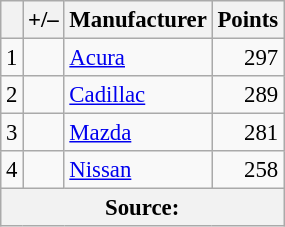<table class="wikitable" style="font-size: 95%;">
<tr>
<th scope="col"></th>
<th scope="col">+/–</th>
<th scope="col">Manufacturer</th>
<th scope="col">Points</th>
</tr>
<tr>
<td align=center>1</td>
<td align="left"></td>
<td> <a href='#'>Acura</a></td>
<td align=right>297</td>
</tr>
<tr>
<td align=center>2</td>
<td align="left"></td>
<td> <a href='#'>Cadillac</a></td>
<td align=right>289</td>
</tr>
<tr>
<td align=center>3</td>
<td align="left"></td>
<td> <a href='#'>Mazda</a></td>
<td align=right>281</td>
</tr>
<tr>
<td align=center>4</td>
<td align="left"></td>
<td> <a href='#'>Nissan</a></td>
<td align=right>258</td>
</tr>
<tr>
<th colspan=5>Source:</th>
</tr>
</table>
